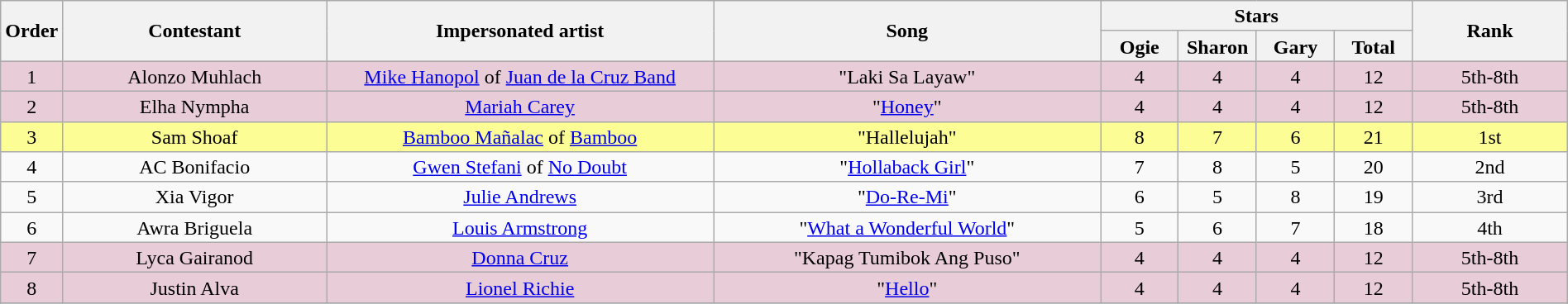<table class="wikitable" style="text-align:center; line-height:17px; width:100%;">
<tr>
<th rowspan="2" style="width:03%;">Order</th>
<th rowspan="2" style="width:17%;">Contestant</th>
<th rowspan="2" style="width:25%;">Impersonated artist</th>
<th rowspan="2" style="width:25%;">Song</th>
<th colspan="4" style="width:20%;">Stars</th>
<th rowspan="2" style="width:10%;">Rank</th>
</tr>
<tr>
<th style="width:05%;">Ogie</th>
<th style="width:05%;">Sharon</th>
<th style="width:05%;">Gary</th>
<th style="width:05%;">Total</th>
</tr>
<tr>
<td style="background:#E8CCD7">1</td>
<td style="background:#E8CCD7">Alonzo Muhlach</td>
<td style="background:#E8CCD7"><a href='#'>Mike Hanopol</a> of <a href='#'>Juan de la Cruz Band</a></td>
<td style="background:#E8CCD7">"Laki Sa Layaw"</td>
<td style="background:#E8CCD7">4</td>
<td style="background:#E8CCD7">4</td>
<td style="background:#E8CCD7">4</td>
<td style="background:#E8CCD7">12</td>
<td style="background:#E8CCD7">5th-8th</td>
</tr>
<tr>
<td style="background:#E8CCD7">2</td>
<td style="background:#E8CCD7">Elha Nympha</td>
<td style="background:#E8CCD7"><a href='#'>Mariah Carey</a></td>
<td style="background:#E8CCD7">"<a href='#'>Honey</a>"</td>
<td style="background:#E8CCD7">4</td>
<td style="background:#E8CCD7">4</td>
<td style="background:#E8CCD7">4</td>
<td style="background:#E8CCD7">12</td>
<td style="background:#E8CCD7">5th-8th</td>
</tr>
<tr>
<td style="background:#FDFD96;">3</td>
<td style="background:#FDFD96;">Sam Shoaf</td>
<td style="background:#FDFD96;"><a href='#'>Bamboo Mañalac</a> of <a href='#'>Bamboo</a></td>
<td style="background:#FDFD96;">"Hallelujah"</td>
<td style="background:#FDFD96;">8</td>
<td style="background:#FDFD96;">7</td>
<td style="background:#FDFD96;">6</td>
<td style="background:#FDFD96;">21</td>
<td style="background:#FDFD96;">1st</td>
</tr>
<tr>
<td>4</td>
<td>AC Bonifacio</td>
<td><a href='#'>Gwen Stefani</a> of <a href='#'>No Doubt</a></td>
<td>"<a href='#'>Hollaback Girl</a>"</td>
<td>7</td>
<td>8</td>
<td>5</td>
<td>20</td>
<td>2nd</td>
</tr>
<tr>
<td>5</td>
<td>Xia Vigor</td>
<td><a href='#'>Julie Andrews</a></td>
<td>"<a href='#'>Do-Re-Mi</a>"</td>
<td>6</td>
<td>5</td>
<td>8</td>
<td>19</td>
<td>3rd</td>
</tr>
<tr>
<td>6</td>
<td>Awra Briguela</td>
<td><a href='#'>Louis Armstrong</a></td>
<td>"<a href='#'>What a Wonderful World</a>"</td>
<td>5</td>
<td>6</td>
<td>7</td>
<td>18</td>
<td>4th</td>
</tr>
<tr>
<td style="background:#E8CCD7">7</td>
<td style="background:#E8CCD7">Lyca Gairanod</td>
<td style="background:#E8CCD7"><a href='#'>Donna Cruz</a></td>
<td style="background:#E8CCD7">"Kapag Tumibok Ang Puso"</td>
<td style="background:#E8CCD7">4</td>
<td style="background:#E8CCD7">4</td>
<td style="background:#E8CCD7">4</td>
<td style="background:#E8CCD7">12</td>
<td style="background:#E8CCD7">5th-8th</td>
</tr>
<tr>
<td style="background:#E8CCD7">8</td>
<td style="background:#E8CCD7">Justin Alva</td>
<td style="background:#E8CCD7"><a href='#'>Lionel Richie</a></td>
<td style="background:#E8CCD7">"<a href='#'>Hello</a>"</td>
<td style="background:#E8CCD7">4</td>
<td style="background:#E8CCD7">4</td>
<td style="background:#E8CCD7">4</td>
<td style="background:#E8CCD7">12</td>
<td style="background:#E8CCD7">5th-8th</td>
</tr>
<tr>
</tr>
<tr>
</tr>
</table>
